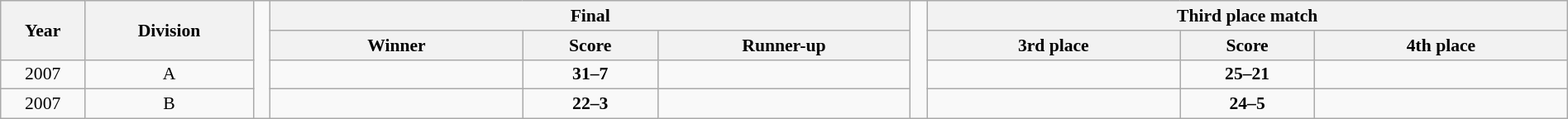<table class="wikitable" style="font-size:90%; width: 100%; text-align: center;">
<tr>
<th rowspan=2 width=5%>Year</th>
<th rowspan=2 width=10%>Division</th>
<td width=1% rowspan=4></td>
<th colspan=3>Final</th>
<td width=1% rowspan=4></td>
<th colspan=3>Third place match</th>
</tr>
<tr>
<th width=15%>Winner</th>
<th width=8%>Score</th>
<th width=15%>Runner-up</th>
<th width=15%>3rd place</th>
<th width=8%>Score</th>
<th width=15%>4th place</th>
</tr>
<tr>
<td>2007 <br></td>
<td>A</td>
<td></td>
<td><strong>31–7</strong></td>
<td></td>
<td></td>
<td><strong>25–21</strong></td>
<td></td>
</tr>
<tr>
<td>2007 <br></td>
<td>B</td>
<td></td>
<td><strong>22–3</strong></td>
<td></td>
<td></td>
<td><strong>24–5</strong></td>
<td></td>
</tr>
</table>
